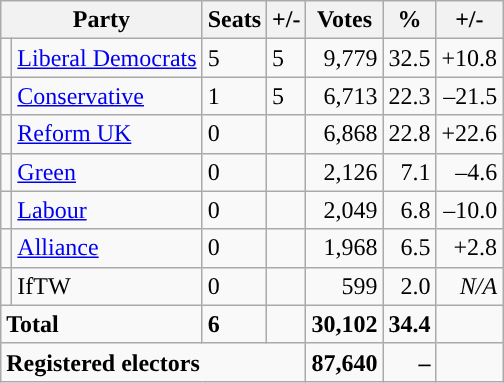<table class="wikitable sortable">
<tr>
<th colspan="2">Party</th>
<th>Seats</th>
<th>+/-</th>
<th>Votes</th>
<th>%</th>
<th>+/-</th>
</tr>
<tr>
<td style="background-color: "></td>
<td><a href='#'>Liberal Democrats</a></td>
<td>5</td>
<td> 5</td>
<td style="text-align:right;">9,779</td>
<td style="text-align:right;">32.5</td>
<td style="text-align:right;">+10.8</td>
</tr>
<tr>
<td style="background-color: "></td>
<td><a href='#'>Conservative</a></td>
<td>1</td>
<td> 5</td>
<td style="text-align:right;">6,713</td>
<td style="text-align:right;">22.3</td>
<td style="text-align:right;">–21.5</td>
</tr>
<tr>
<td style="background-color: "></td>
<td><a href='#'>Reform UK</a></td>
<td>0</td>
<td></td>
<td style="text-align:right;">6,868</td>
<td style="text-align:right;">22.8</td>
<td style="text-align:right;">+22.6</td>
</tr>
<tr>
<td style="background-color: "></td>
<td><a href='#'>Green</a></td>
<td>0</td>
<td></td>
<td style="text-align:right;">2,126</td>
<td style="text-align:right;">7.1</td>
<td style="text-align:right;">–4.6</td>
</tr>
<tr>
<td style="background-color: "></td>
<td><a href='#'>Labour</a></td>
<td>0</td>
<td></td>
<td style="text-align:right;">2,049</td>
<td style="text-align:right;">6.8</td>
<td style="text-align:right;">–10.0</td>
</tr>
<tr>
<td style="background-color: "></td>
<td><a href='#'>Alliance</a></td>
<td>0</td>
<td></td>
<td style="text-align:right;">1,968</td>
<td style="text-align:right;">6.5</td>
<td style="text-align:right;">+2.8</td>
</tr>
<tr>
<td style="background-color: "></td>
<td>IfTW</td>
<td>0</td>
<td></td>
<td style="text-align:right;">599</td>
<td style="text-align:right;">2.0</td>
<td style="text-align:right;"><em>N/A</em></td>
</tr>
<tr>
<td colspan="2"><strong>Total</strong></td>
<td><strong>6</strong></td>
<td></td>
<td style="text-align:right;"><strong>30,102</strong></td>
<td style="text-align:right;"><strong>34.4</strong></td>
<td style="text-align:right;"></td>
</tr>
<tr>
<td colspan="4"><strong>Registered electors</strong></td>
<td style="text-align:right;"><strong>87,640</strong></td>
<td style="text-align:right;"><strong>–</strong></td>
<td style="text-align:right;"></td>
</tr>
</table>
